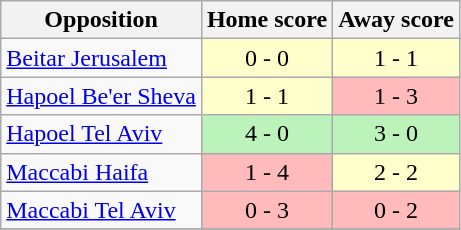<table class="wikitable" style="text-align: center">
<tr>
<th>Opposition</th>
<th>Home score</th>
<th>Away score</th>
</tr>
<tr>
<td align="left"><a href='#'>Beitar Jerusalem</a></td>
<td bgcolor=#FFFFCC>0 - 0</td>
<td bgcolor=#FFFFCC>1 - 1</td>
</tr>
<tr>
<td align="left"><a href='#'>Hapoel Be'er Sheva</a></td>
<td bgcolor=#FFFFCC>1 - 1</td>
<td bgcolor=#FFBBBB>1 - 3</td>
</tr>
<tr>
<td align="left"><a href='#'>Hapoel Tel Aviv</a></td>
<td bgcolor=#BBF3BB>4 - 0</td>
<td bgcolor=#BBF3BB>3 - 0</td>
</tr>
<tr>
<td align="left"><a href='#'>Maccabi Haifa</a></td>
<td bgcolor=#FFBBBB>1 - 4</td>
<td bgcolor=#FFFFCC>2 - 2</td>
</tr>
<tr>
<td align="left"><a href='#'>Maccabi Tel Aviv</a></td>
<td bgcolor=#FFBBBB>0 - 3</td>
<td bgcolor=#FFBBBB>0 - 2</td>
</tr>
<tr>
</tr>
</table>
